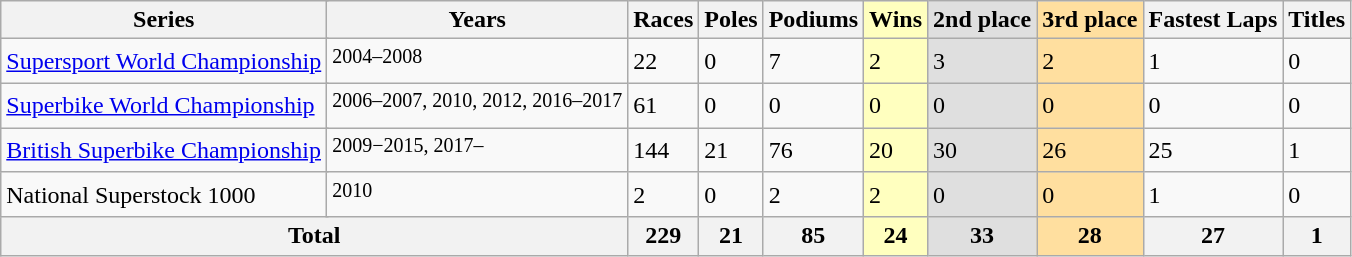<table class="wikitable">
<tr>
<th colspan=2>Series</th>
<th>Years</th>
<th>Races</th>
<th>Poles</th>
<th>Podiums</th>
<td style="background:#ffffbf;"><strong>Wins</strong></td>
<td style="background:#DFDFDF;"><strong>2nd place</strong></td>
<td style="background:#FFDF9F;"><strong>3rd place</strong></td>
<th>Fastest Laps</th>
<th>Titles</th>
</tr>
<tr>
<td colspan=2><a href='#'>Supersport World Championship</a></td>
<td><sup>2004–2008</sup></td>
<td>22</td>
<td>0</td>
<td>7</td>
<td style="background:#ffffbf;">2</td>
<td style="background:#DFDFDF;">3</td>
<td style="background:#FFDF9F;">2</td>
<td>1</td>
<td>0</td>
</tr>
<tr>
<td colspan=2><a href='#'>Superbike World Championship</a></td>
<td><sup>2006–2007, 2010, 2012, 2016–2017</sup></td>
<td>61</td>
<td>0</td>
<td>0</td>
<td style="background:#ffffbf;">0</td>
<td style="background:#DFDFDF;">0</td>
<td style="background:#FFDF9F;">0</td>
<td>0</td>
<td>0</td>
</tr>
<tr>
<td colspan=2><a href='#'>British Superbike Championship</a></td>
<td><sup>2009−2015, 2017–</sup></td>
<td>144</td>
<td>21</td>
<td>76</td>
<td style="background:#ffffbf;">20</td>
<td style="background:#DFDFDF;">30</td>
<td style="background:#FFDF9F;">26</td>
<td>25</td>
<td>1</td>
</tr>
<tr>
<td colspan=2>National Superstock 1000</td>
<td><sup>2010</sup></td>
<td>2</td>
<td>0</td>
<td>2</td>
<td style="background:#ffffbf;">2</td>
<td style="background:#DFDFDF;">0</td>
<td style="background:#FFDF9F;">0</td>
<td>1</td>
<td>0</td>
</tr>
<tr>
<th colspan=3>Total</th>
<th>229</th>
<th>21</th>
<th>85</th>
<th style="background:#ffffbf;">24</th>
<th style="background:#DFDFDF;">33</th>
<th style="background:#FFDF9F;">28</th>
<th>27</th>
<th>1</th>
</tr>
</table>
